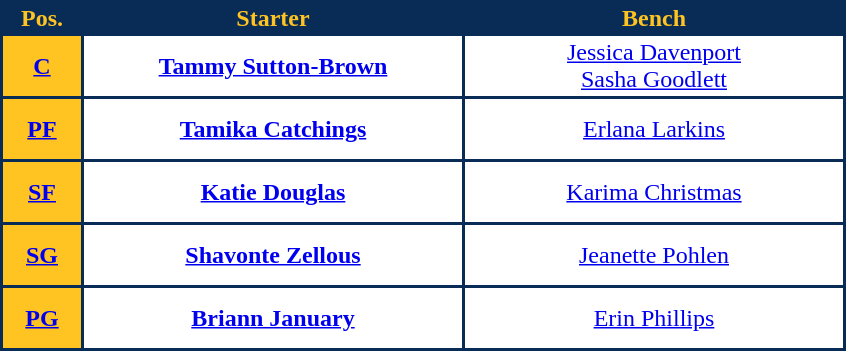<table style="text-align: center; background:#092C57; color:#FFC322">
<tr>
<th width="50">Pos.</th>
<th width="250">Starter</th>
<th width="250">Bench</th>
</tr>
<tr style="height:40px; background:white; color:#092C57">
<th style="background:#FFC322"><a href='#'><span>C</span></a></th>
<td><strong><a href='#'>Tammy Sutton-Brown</a></strong></td>
<td><a href='#'>Jessica Davenport</a><br><a href='#'>Sasha Goodlett</a></td>
</tr>
<tr style="height:40px; background:white; color:#092C57">
<th style="background:#FFC322"><a href='#'><span>PF</span></a></th>
<td><strong><a href='#'>Tamika Catchings</a></strong></td>
<td><a href='#'>Erlana Larkins</a></td>
</tr>
<tr style="height:40px; background:white; color:#092C57">
<th style="background:#FFC322"><a href='#'><span>SF</span></a></th>
<td><strong><a href='#'>Katie Douglas</a></strong></td>
<td><a href='#'>Karima Christmas</a></td>
</tr>
<tr style="height:40px; background:white; color:#092C57">
<th style="background:#FFC322"><a href='#'><span>SG</span></a></th>
<td><strong><a href='#'>Shavonte Zellous</a></strong></td>
<td><a href='#'>Jeanette Pohlen</a></td>
</tr>
<tr style="height:40px; background:white; color:#092C57">
<th style="background:#FFC322"><a href='#'><span>PG</span></a></th>
<td><strong><a href='#'>Briann January</a></strong></td>
<td><a href='#'>Erin Phillips</a></td>
</tr>
</table>
